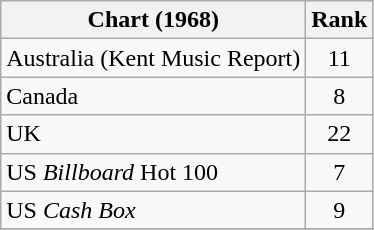<table class="wikitable sortable">
<tr>
<th>Chart (1968)</th>
<th>Rank</th>
</tr>
<tr>
<td>Australia (Kent Music Report)</td>
<td style="text-align:center;">11</td>
</tr>
<tr>
<td>Canada</td>
<td style="text-align:center;">8</td>
</tr>
<tr>
<td>UK</td>
<td style="text-align:center;">22</td>
</tr>
<tr>
<td>US <em>Billboard</em> Hot 100</td>
<td style="text-align:center;">7</td>
</tr>
<tr>
<td>US <em>Cash Box</em></td>
<td style="text-align:center;">9</td>
</tr>
<tr>
</tr>
</table>
